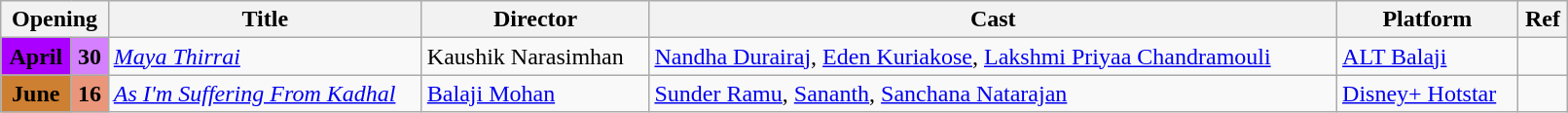<table class="wikitable" width="85%">
<tr>
<th colspan="2">Opening</th>
<th style="width:20%;">Title</th>
<th>Director</th>
<th>Cast</th>
<th>Platform</th>
<th>Ref</th>
</tr>
<tr>
<td style="text-align:center; background:#a0f; textcolor:#d580ff;"><strong>April</strong></td>
<td style="text-align:center; background:#d580ff;"><strong>30</strong></td>
<td><em><a href='#'>Maya Thirrai</a></em></td>
<td>Kaushik Narasimhan</td>
<td><a href='#'>Nandha Durairaj</a>, <a href='#'>Eden Kuriakose</a>, <a href='#'>Lakshmi Priyaa Chandramouli</a></td>
<td><a href='#'>ALT Balaji</a></td>
<td></td>
</tr>
<tr>
<td style="text-align:center; background:#cd7f32; textcolor:#000;"><strong>June</strong></td>
<td style="text-align:center; background:#e9967a;"><strong>16</strong></td>
<td><em><a href='#'>As I'm Suffering From Kadhal</a></em></td>
<td><a href='#'>Balaji Mohan</a></td>
<td><a href='#'>Sunder Ramu</a>, <a href='#'>Sananth</a>, <a href='#'>Sanchana Natarajan</a></td>
<td><a href='#'>Disney+ Hotstar</a></td>
<td></td>
</tr>
</table>
